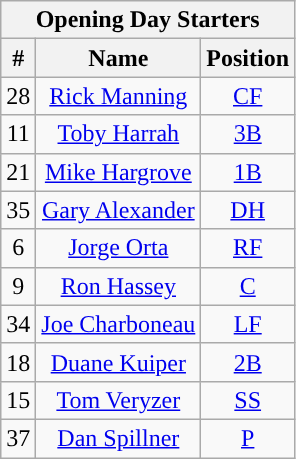<table class="wikitable" style="text-align:center">
<tr>
<th colspan="3">Opening Day Starters</th>
</tr>
<tr>
<th>#</th>
<th>Name</th>
<th>Position</th>
</tr>
<tr>
<td>28</td>
<td><a href='#'>Rick Manning</a></td>
<td><a href='#'>CF</a></td>
</tr>
<tr>
<td>11</td>
<td><a href='#'>Toby Harrah</a></td>
<td><a href='#'>3B</a></td>
</tr>
<tr>
<td>21</td>
<td><a href='#'>Mike Hargrove</a></td>
<td><a href='#'>1B</a></td>
</tr>
<tr>
<td>35</td>
<td><a href='#'>Gary Alexander</a></td>
<td><a href='#'>DH</a></td>
</tr>
<tr>
<td>6</td>
<td><a href='#'>Jorge Orta</a></td>
<td><a href='#'>RF</a></td>
</tr>
<tr>
<td>9</td>
<td><a href='#'>Ron Hassey</a></td>
<td><a href='#'>C</a></td>
</tr>
<tr>
<td>34</td>
<td><a href='#'>Joe Charboneau</a></td>
<td><a href='#'>LF</a></td>
</tr>
<tr>
<td>18</td>
<td><a href='#'>Duane Kuiper</a></td>
<td><a href='#'>2B</a></td>
</tr>
<tr>
<td>15</td>
<td><a href='#'>Tom Veryzer</a></td>
<td><a href='#'>SS</a></td>
</tr>
<tr>
<td>37</td>
<td><a href='#'>Dan Spillner</a></td>
<td><a href='#'>P</a></td>
</tr>
</table>
